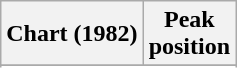<table class="wikitable sortable plainrowheaders" style="text-align:center">
<tr>
<th scope="col">Chart (1982)</th>
<th scope="col">Peak<br>position</th>
</tr>
<tr>
</tr>
<tr>
</tr>
</table>
